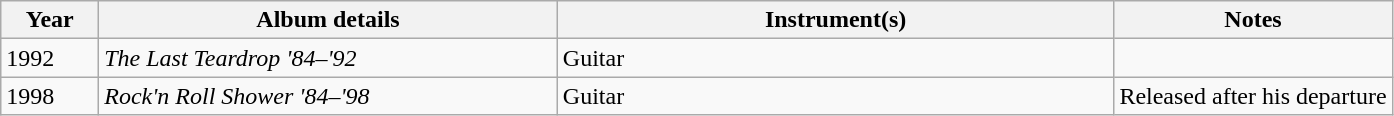<table class="wikitable">
<tr>
<th>Year</th>
<th>Album details</th>
<th width=40%>Instrument(s)</th>
<th width=20%>Notes</th>
</tr>
<tr>
<td>1992</td>
<td><em>The Last Teardrop '84–'92</em></td>
<td>Guitar</td>
<td></td>
</tr>
<tr>
<td>1998</td>
<td><em>Rock'n Roll Shower '84–'98</em></td>
<td>Guitar</td>
<td>Released after his departure</td>
</tr>
</table>
